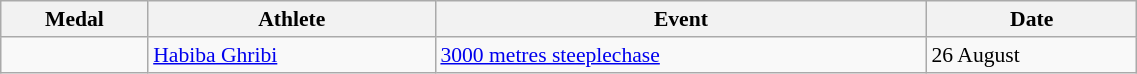<table class="wikitable" style="font-size:90%" width=60%>
<tr>
<th>Medal</th>
<th>Athlete</th>
<th>Event</th>
<th>Date</th>
</tr>
<tr>
<td></td>
<td><a href='#'>Habiba Ghribi</a></td>
<td><a href='#'>3000 metres steeplechase</a></td>
<td>26 August</td>
</tr>
</table>
